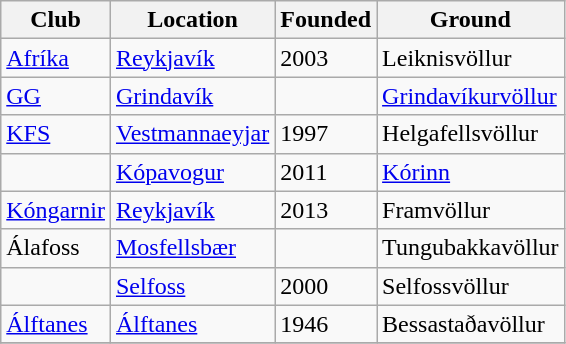<table class="wikitable sortable">
<tr>
<th>Club</th>
<th>Location</th>
<th>Founded</th>
<th>Ground</th>
</tr>
<tr>
<td><a href='#'>Afríka</a></td>
<td><a href='#'>Reykjavík</a></td>
<td>2003</td>
<td>Leiknisvöllur</td>
</tr>
<tr>
<td><a href='#'>GG</a></td>
<td><a href='#'>Grindavík</a></td>
<td></td>
<td><a href='#'>Grindavíkurvöllur</a></td>
</tr>
<tr>
<td><a href='#'>KFS</a></td>
<td><a href='#'>Vestmannaeyjar</a></td>
<td>1997</td>
<td>Helgafellsvöllur</td>
</tr>
<tr>
<td></td>
<td><a href='#'>Kópavogur</a></td>
<td>2011</td>
<td><a href='#'>Kórinn</a></td>
</tr>
<tr>
<td><a href='#'>Kóngarnir</a></td>
<td><a href='#'>Reykjavík</a></td>
<td>2013</td>
<td>Framvöllur</td>
</tr>
<tr>
<td>Álafoss</td>
<td><a href='#'>Mosfellsbær</a></td>
<td></td>
<td>Tungubakkavöllur</td>
</tr>
<tr>
<td></td>
<td><a href='#'>Selfoss</a></td>
<td>2000</td>
<td>Selfossvöllur</td>
</tr>
<tr>
<td><a href='#'>Álftanes</a></td>
<td><a href='#'>Álftanes</a></td>
<td>1946</td>
<td>Bessastaðavöllur</td>
</tr>
<tr>
</tr>
</table>
